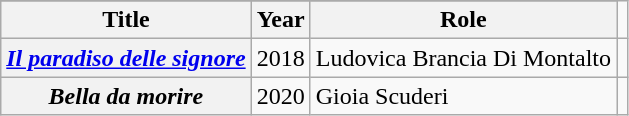<table class="wikitable">
<tr>
</tr>
<tr>
<th>Title</th>
<th>Year</th>
<th>Role</th>
</tr>
<tr>
<th><em><a href='#'>Il paradiso delle signore</a></em></th>
<td>2018</td>
<td>Ludovica Brancia Di Montalto</td>
<td></td>
</tr>
<tr>
<th><em>Bella da morire</em></th>
<td>2020</td>
<td>Gioia Scuderi</td>
</tr>
</table>
